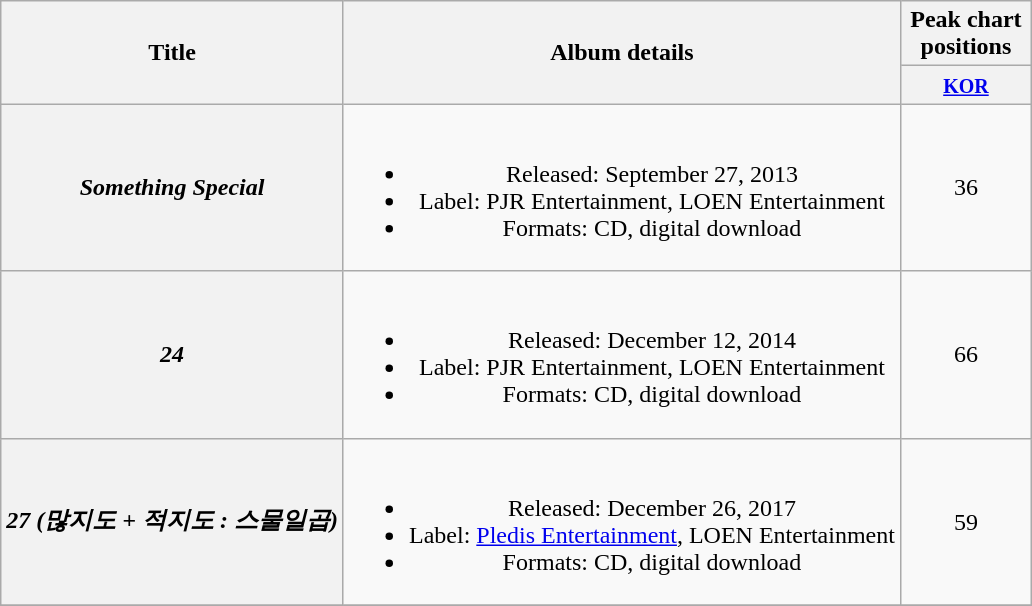<table class="wikitable plainrowheaders" style="text-align:center;">
<tr>
<th scope="col" rowspan="2">Title</th>
<th scope="col" rowspan="2">Album details</th>
<th scope="col" colspan="1" style="width:5em;">Peak chart positions</th>
</tr>
<tr>
<th><small><a href='#'>KOR</a></small><br></th>
</tr>
<tr>
<th scope="row"><em>Something Special</em></th>
<td><br><ul><li>Released: September 27, 2013</li><li>Label: PJR Entertainment, LOEN Entertainment</li><li>Formats: CD, digital download</li></ul></td>
<td>36</td>
</tr>
<tr>
<th scope="row"><em>24</em></th>
<td><br><ul><li>Released: December 12, 2014</li><li>Label: PJR Entertainment, LOEN Entertainment</li><li>Formats: CD, digital download</li></ul></td>
<td>66</td>
</tr>
<tr>
<th scope="row"><em>27 (많지도 + 적지도 : 스물일곱)</em></th>
<td><br><ul><li>Released: December 26, 2017</li><li>Label: <a href='#'>Pledis Entertainment</a>, LOEN Entertainment</li><li>Formats: CD, digital download</li></ul></td>
<td>59</td>
</tr>
<tr>
</tr>
</table>
